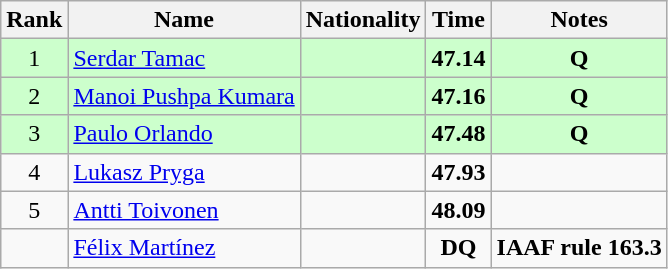<table class="wikitable sortable" style="text-align:center">
<tr>
<th>Rank</th>
<th>Name</th>
<th>Nationality</th>
<th>Time</th>
<th>Notes</th>
</tr>
<tr bgcolor=ccffcc>
<td>1</td>
<td align=left><a href='#'>Serdar Tamac</a></td>
<td align=left></td>
<td><strong>47.14</strong></td>
<td><strong>Q</strong></td>
</tr>
<tr bgcolor=ccffcc>
<td>2</td>
<td align=left><a href='#'>Manoi Pushpa Kumara</a></td>
<td align=left></td>
<td><strong>47.16</strong></td>
<td><strong>Q</strong></td>
</tr>
<tr bgcolor=ccffcc>
<td>3</td>
<td align=left><a href='#'>Paulo Orlando</a></td>
<td align=left></td>
<td><strong>47.48</strong></td>
<td><strong>Q</strong></td>
</tr>
<tr>
<td>4</td>
<td align=left><a href='#'>Lukasz Pryga</a></td>
<td align=left></td>
<td><strong>47.93</strong></td>
<td></td>
</tr>
<tr>
<td>5</td>
<td align=left><a href='#'>Antti Toivonen</a></td>
<td align=left></td>
<td><strong>48.09</strong></td>
<td></td>
</tr>
<tr>
<td></td>
<td align=left><a href='#'>Félix Martínez</a></td>
<td align=left></td>
<td><strong>DQ</strong></td>
<td><strong>IAAF rule 163.3</strong></td>
</tr>
</table>
